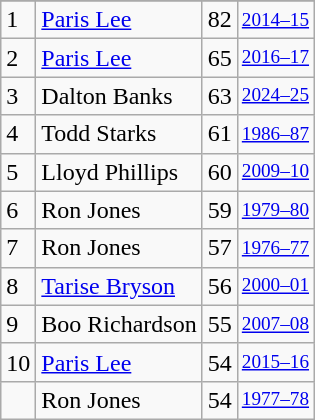<table class="wikitable">
<tr>
</tr>
<tr>
<td>1</td>
<td><a href='#'>Paris Lee</a></td>
<td>82</td>
<td style="font-size:80%;"><a href='#'>2014–15</a></td>
</tr>
<tr>
<td>2</td>
<td><a href='#'>Paris Lee</a></td>
<td>65</td>
<td style="font-size:80%;"><a href='#'>2016–17</a></td>
</tr>
<tr>
<td>3</td>
<td>Dalton Banks</td>
<td>63</td>
<td style="font-size:80%;"><a href='#'>2024–25</a></td>
</tr>
<tr>
<td>4</td>
<td>Todd Starks</td>
<td>61</td>
<td style="font-size:80%;"><a href='#'>1986–87</a></td>
</tr>
<tr>
<td>5</td>
<td>Lloyd Phillips</td>
<td>60</td>
<td style="font-size:80%;"><a href='#'>2009–10</a></td>
</tr>
<tr>
<td>6</td>
<td>Ron Jones</td>
<td>59</td>
<td style="font-size:80%;"><a href='#'>1979–80</a></td>
</tr>
<tr>
<td>7</td>
<td>Ron Jones</td>
<td>57</td>
<td style="font-size:80%;"><a href='#'>1976–77</a></td>
</tr>
<tr>
<td>8</td>
<td><a href='#'>Tarise Bryson</a></td>
<td>56</td>
<td style="font-size:80%;"><a href='#'>2000–01</a></td>
</tr>
<tr>
<td>9</td>
<td>Boo Richardson</td>
<td>55</td>
<td style="font-size:80%;"><a href='#'>2007–08</a></td>
</tr>
<tr>
<td>10</td>
<td><a href='#'>Paris Lee</a></td>
<td>54</td>
<td style="font-size:80%;"><a href='#'>2015–16</a></td>
</tr>
<tr>
<td></td>
<td>Ron Jones</td>
<td>54</td>
<td style="font-size:80%;"><a href='#'>1977–78</a></td>
</tr>
</table>
